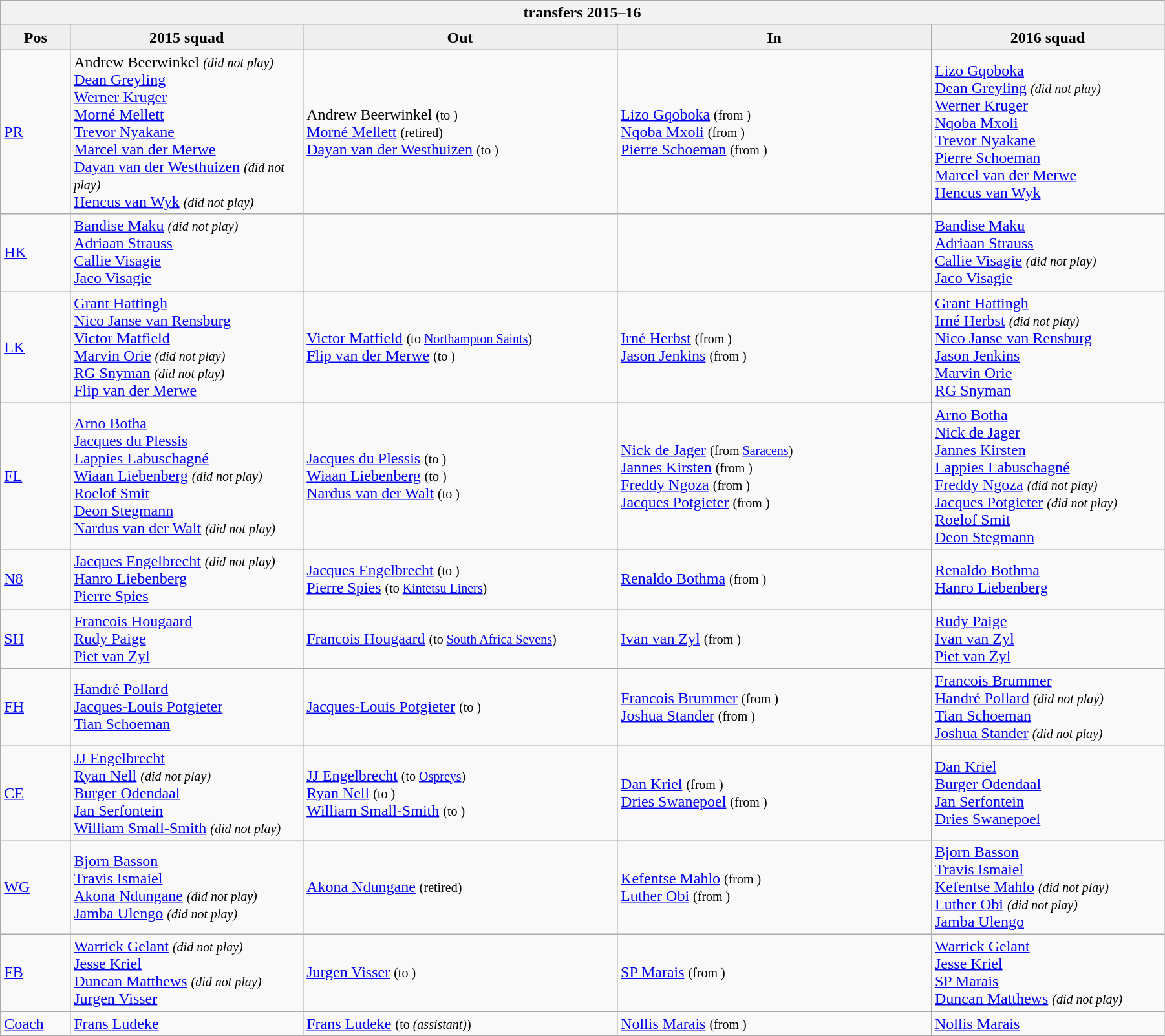<table class="wikitable" style="text-align: left; width:95%">
<tr>
<th colspan="100%" style="text-align:center;"><strong> transfers 2015–16</strong></th>
</tr>
<tr>
<th style="background:#efefef; width:6%;">Pos</th>
<th style="background:#efefef; width:20%;">2015 squad</th>
<th style="background:#efefef; width:27%;">Out</th>
<th style="background:#efefef; width:27%;">In</th>
<th style="background:#efefef; width:20%;">2016 squad</th>
</tr>
<tr>
<td><a href='#'>PR</a></td>
<td> Andrew Beerwinkel <small><em>(did not play)</em></small><br><a href='#'>Dean Greyling</a><br><a href='#'>Werner Kruger</a><br><a href='#'>Morné Mellett</a><br><a href='#'>Trevor Nyakane</a><br><a href='#'>Marcel van der Merwe</a><br><a href='#'>Dayan van der Westhuizen</a> <small><em>(did not play)</em></small><br><a href='#'>Hencus van Wyk</a> <small><em>(did not play)</em></small></td>
<td>  Andrew Beerwinkel <small>(to )</small><br> <a href='#'>Morné Mellett</a> <small>(retired)</small><br> <a href='#'>Dayan van der Westhuizen</a> <small>(to )</small></td>
<td>  <a href='#'>Lizo Gqoboka</a> <small>(from )</small><br> <a href='#'>Nqoba Mxoli</a> <small>(from )</small><br> <a href='#'>Pierre Schoeman</a> <small>(from )</small></td>
<td> <a href='#'>Lizo Gqoboka</a><br><a href='#'>Dean Greyling</a> <small><em>(did not play)</em></small><br><a href='#'>Werner Kruger</a><br><a href='#'>Nqoba Mxoli</a><br><a href='#'>Trevor Nyakane</a><br><a href='#'>Pierre Schoeman</a><br><a href='#'>Marcel van der Merwe</a><br><a href='#'>Hencus van Wyk</a></td>
</tr>
<tr>
<td><a href='#'>HK</a></td>
<td> <a href='#'>Bandise Maku</a> <small><em>(did not play)</em></small><br><a href='#'>Adriaan Strauss</a><br><a href='#'>Callie Visagie</a><br><a href='#'>Jaco Visagie</a></td>
<td></td>
<td></td>
<td> <a href='#'>Bandise Maku</a><br><a href='#'>Adriaan Strauss</a><br><a href='#'>Callie Visagie</a> <small><em>(did not play)</em></small><br><a href='#'>Jaco Visagie</a></td>
</tr>
<tr>
<td><a href='#'>LK</a></td>
<td> <a href='#'>Grant Hattingh</a><br><a href='#'>Nico Janse van Rensburg</a><br><a href='#'>Victor Matfield</a><br><a href='#'>Marvin Orie</a> <small><em>(did not play)</em></small><br><a href='#'>RG Snyman</a> <small><em>(did not play)</em></small><br><a href='#'>Flip van der Merwe</a></td>
<td>  <a href='#'>Victor Matfield</a> <small>(to  <a href='#'>Northampton Saints</a>)</small><br> <a href='#'>Flip van der Merwe</a> <small>(to )</small></td>
<td>  <a href='#'>Irné Herbst</a> <small>(from )</small><br> <a href='#'>Jason Jenkins</a> <small>(from )</small></td>
<td> <a href='#'>Grant Hattingh</a><br><a href='#'>Irné Herbst</a> <small><em>(did not play)</em></small><br><a href='#'>Nico Janse van Rensburg</a><br><a href='#'>Jason Jenkins</a><br><a href='#'>Marvin Orie</a><br><a href='#'>RG Snyman</a></td>
</tr>
<tr>
<td><a href='#'>FL</a></td>
<td> <a href='#'>Arno Botha</a><br><a href='#'>Jacques du Plessis</a><br><a href='#'>Lappies Labuschagné</a><br><a href='#'>Wiaan Liebenberg</a> <small><em>(did not play)</em></small><br><a href='#'>Roelof Smit</a><br><a href='#'>Deon Stegmann</a><br><a href='#'>Nardus van der Walt</a> <small><em>(did not play)</em></small></td>
<td>  <a href='#'>Jacques du Plessis</a> <small>(to )</small><br> <a href='#'>Wiaan Liebenberg</a> <small>(to )</small><br> <a href='#'>Nardus van der Walt</a> <small>(to )</small></td>
<td>  <a href='#'>Nick de Jager</a> <small>(from  <a href='#'>Saracens</a>)</small><br> <a href='#'>Jannes Kirsten</a> <small>(from )</small><br> <a href='#'>Freddy Ngoza</a> <small>(from )</small> <br>  <a href='#'>Jacques Potgieter</a> <small>(from )</small></td>
<td> <a href='#'>Arno Botha</a><br><a href='#'>Nick de Jager</a><br><a href='#'>Jannes Kirsten</a><br><a href='#'>Lappies Labuschagné</a><br><a href='#'>Freddy Ngoza</a> <small><em>(did not play)</em></small><br><a href='#'>Jacques Potgieter</a> <small><em>(did not play)</em></small><br><a href='#'>Roelof Smit</a><br><a href='#'>Deon Stegmann</a></td>
</tr>
<tr>
<td><a href='#'>N8</a></td>
<td> <a href='#'>Jacques Engelbrecht</a> <small><em>(did not play)</em></small><br><a href='#'>Hanro Liebenberg</a><br><a href='#'>Pierre Spies</a></td>
<td>  <a href='#'>Jacques Engelbrecht</a> <small>(to )</small><br> <a href='#'>Pierre Spies</a> <small>(to  <a href='#'>Kintetsu Liners</a>)</small></td>
<td>  <a href='#'>Renaldo Bothma</a> <small>(from )</small></td>
<td> <a href='#'>Renaldo Bothma</a><br><a href='#'>Hanro Liebenberg</a></td>
</tr>
<tr>
<td><a href='#'>SH</a></td>
<td> <a href='#'>Francois Hougaard</a><br><a href='#'>Rudy Paige</a><br><a href='#'>Piet van Zyl</a></td>
<td>  <a href='#'>Francois Hougaard</a> <small>(to <a href='#'>South Africa Sevens</a>)</small></td>
<td>  <a href='#'>Ivan van Zyl</a> <small>(from )</small></td>
<td> <a href='#'>Rudy Paige</a><br><a href='#'>Ivan van Zyl</a><br><a href='#'>Piet van Zyl</a></td>
</tr>
<tr>
<td><a href='#'>FH</a></td>
<td> <a href='#'>Handré Pollard</a><br><a href='#'>Jacques-Louis Potgieter</a><br><a href='#'>Tian Schoeman</a></td>
<td>  <a href='#'>Jacques-Louis Potgieter</a> <small>(to )</small></td>
<td>  <a href='#'>Francois Brummer</a> <small>(from )</small><br> <a href='#'>Joshua Stander</a> <small>(from )</small></td>
<td> <a href='#'>Francois Brummer</a><br><a href='#'>Handré Pollard</a> <small><em>(did not play)</em></small><br><a href='#'>Tian Schoeman</a><br><a href='#'>Joshua Stander</a> <small><em>(did not play)</em></small></td>
</tr>
<tr>
<td><a href='#'>CE</a></td>
<td> <a href='#'>JJ Engelbrecht</a><br><a href='#'>Ryan Nell</a> <small><em>(did not play)</em></small><br><a href='#'>Burger Odendaal</a><br><a href='#'>Jan Serfontein</a><br><a href='#'>William Small-Smith</a> <small><em>(did not play)</em></small></td>
<td>  <a href='#'>JJ Engelbrecht</a> <small>(to  <a href='#'>Ospreys</a>)</small><br> <a href='#'>Ryan Nell</a> <small>(to )</small><br> <a href='#'>William Small-Smith</a> <small>(to )</small></td>
<td>  <a href='#'>Dan Kriel</a> <small>(from )</small><br> <a href='#'>Dries Swanepoel</a> <small>(from )</small></td>
<td> <a href='#'>Dan Kriel</a><br><a href='#'>Burger Odendaal</a><br><a href='#'>Jan Serfontein</a><br><a href='#'>Dries Swanepoel</a></td>
</tr>
<tr>
<td><a href='#'>WG</a></td>
<td> <a href='#'>Bjorn Basson</a><br><a href='#'>Travis Ismaiel</a><br><a href='#'>Akona Ndungane</a> <small><em>(did not play)</em></small><br><a href='#'>Jamba Ulengo</a> <small><em>(did not play)</em></small></td>
<td>  <a href='#'>Akona Ndungane</a> <small>(retired)</small></td>
<td>  <a href='#'>Kefentse Mahlo</a> <small>(from )</small><br> <a href='#'>Luther Obi</a> <small>(from )</small></td>
<td> <a href='#'>Bjorn Basson</a><br><a href='#'>Travis Ismaiel</a><br><a href='#'>Kefentse Mahlo</a> <small><em>(did not play)</em></small><br><a href='#'>Luther Obi</a> <small><em>(did not play)</em></small><br><a href='#'>Jamba Ulengo</a></td>
</tr>
<tr>
<td><a href='#'>FB</a></td>
<td> <a href='#'>Warrick Gelant</a> <small><em>(did not play)</em></small><br><a href='#'>Jesse Kriel</a><br><a href='#'>Duncan Matthews</a> <small><em>(did not play)</em></small><br><a href='#'>Jurgen Visser</a></td>
<td>  <a href='#'>Jurgen Visser</a> <small>(to )</small></td>
<td>  <a href='#'>SP Marais</a> <small>(from )</small></td>
<td> <a href='#'>Warrick Gelant</a><br><a href='#'>Jesse Kriel</a><br><a href='#'>SP Marais</a><br><a href='#'>Duncan Matthews</a> <small><em>(did not play)</em></small></td>
</tr>
<tr>
<td><a href='#'>Coach</a></td>
<td> <a href='#'>Frans Ludeke</a></td>
<td>  <a href='#'>Frans Ludeke</a> <small>(to  <em>(assistant)</em>)</small></td>
<td>  <a href='#'>Nollis Marais</a> <small>(from )</small></td>
<td> <a href='#'>Nollis Marais</a></td>
</tr>
</table>
